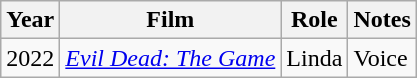<table class="wikitable">
<tr>
<th>Year</th>
<th>Film</th>
<th>Role</th>
<th>Notes</th>
</tr>
<tr>
<td>2022</td>
<td><em><a href='#'>Evil Dead: The Game</a></em></td>
<td>Linda</td>
<td>Voice</td>
</tr>
</table>
